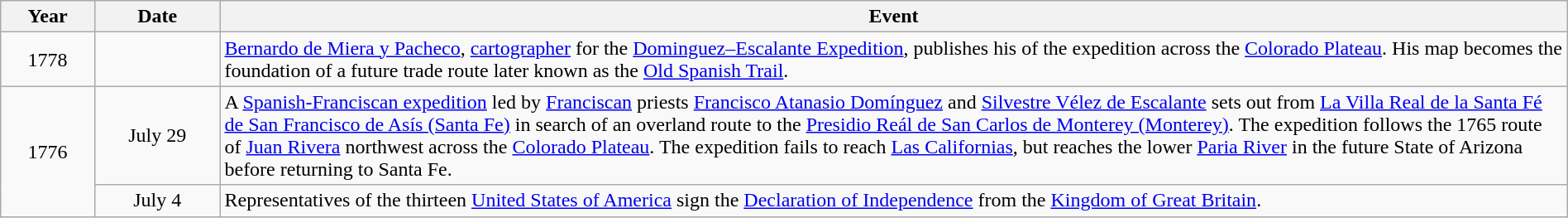<table class="wikitable" style="width:100%;">
<tr>
<th style="width:6%">Year</th>
<th style="width:8%">Date</th>
<th style="width:86%">Event</th>
</tr>
<tr>
<td align=center rowspan=1>1778</td>
<td></td>
<td><a href='#'>Bernardo de Miera y Pacheco</a>, <a href='#'>cartographer</a> for the <a href='#'>Dominguez–Escalante Expedition</a>, publishes his  of the expedition across the <a href='#'>Colorado Plateau</a>.  His map becomes the foundation of a future trade route later known as the <a href='#'>Old Spanish Trail</a>.</td>
</tr>
<tr>
<td align=center rowspan=2>1776</td>
<td align=center>July 29</td>
<td>A <a href='#'>Spanish-Franciscan expedition</a> led by <a href='#'>Franciscan</a> priests <a href='#'>Francisco Atanasio Domínguez</a> and <a href='#'>Silvestre Vélez de Escalante</a> sets out from <a href='#'>La Villa Real de la Santa Fé de San Francisco de Asís (Santa Fe)</a> in search of an overland route to the <a href='#'>Presidio Reál de San Carlos de Monterey (Monterey)</a>.  The expedition follows the 1765 route of <a href='#'>Juan Rivera</a> northwest across the <a href='#'>Colorado Plateau</a>.  The expedition fails to reach <a href='#'>Las Californias</a>, but reaches the lower <a href='#'>Paria River</a> in the future State of Arizona before returning to Santa Fe.</td>
</tr>
<tr>
<td align=center>July 4</td>
<td>Representatives of the thirteen <a href='#'>United States of America</a> sign the <a href='#'>Declaration of Independence</a> from the <a href='#'>Kingdom of Great Britain</a>.</td>
</tr>
</table>
